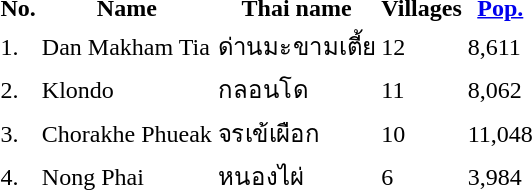<table>
<tr>
<th>No.</th>
<th>Name</th>
<th>Thai name</th>
<th>Villages</th>
<th><a href='#'>Pop.</a></th>
</tr>
<tr>
<td>1.</td>
<td>Dan Makham Tia</td>
<td>ด่านมะขามเตี้ย</td>
<td>12</td>
<td>8,611</td>
<td></td>
</tr>
<tr>
<td>2.</td>
<td>Klondo</td>
<td>กลอนโด</td>
<td>11</td>
<td>8,062</td>
<td></td>
</tr>
<tr>
<td>3.</td>
<td>Chorakhe Phueak</td>
<td>จรเข้เผือก</td>
<td>10</td>
<td>11,048</td>
<td></td>
</tr>
<tr>
<td>4.</td>
<td>Nong Phai</td>
<td>หนองไผ่</td>
<td>6</td>
<td>3,984</td>
<td></td>
</tr>
</table>
